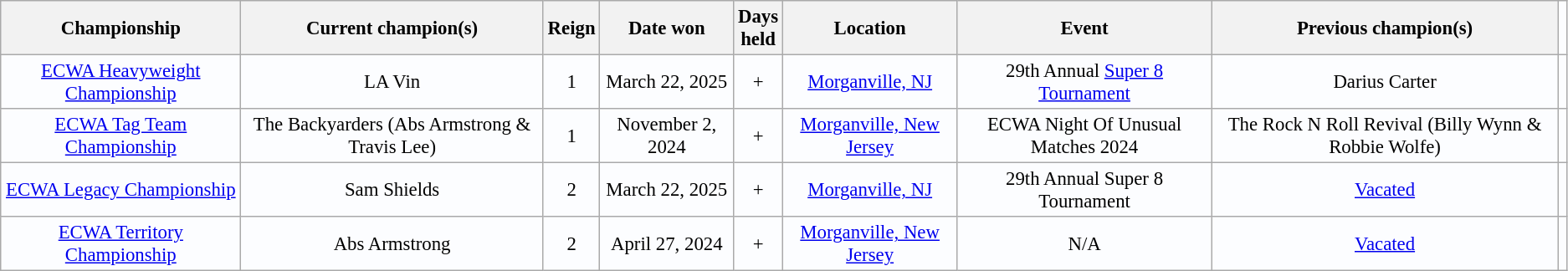<table class="wikitable" style="background:#fcfdff; font-size:95%; text-align: center;">
<tr>
<th>Championship</th>
<th>Current champion(s)</th>
<th>Reign</th>
<th>Date won</th>
<th>Days<br>held</th>
<th>Location</th>
<th>Event</th>
<th>Previous champion(s)</th>
</tr>
<tr>
<td><a href='#'>ECWA Heavyweight Championship</a></td>
<td align=center>LA Vin</td>
<td align=center>1</td>
<td align=center>March 22, 2025</td>
<td align=center>+</td>
<td align=center><a href='#'>Morganville, NJ</a></td>
<td align=center>29th Annual <a href='#'>Super 8 Tournament</a></td>
<td align=center>Darius Carter</td>
<td></td>
</tr>
<tr>
<td><a href='#'>ECWA Tag Team Championship</a></td>
<td align=center>The Backyarders (Abs Armstrong & Travis Lee)</td>
<td align=center>1</td>
<td align=center>November 2, 2024</td>
<td align=center>+</td>
<td align=center><a href='#'>Morganville, New Jersey</a></td>
<td align=center>ECWA Night Of Unusual Matches 2024</td>
<td align=center>The Rock N Roll Revival (Billy Wynn & Robbie Wolfe)</td>
<td></td>
</tr>
<tr>
<td><a href='#'>ECWA Legacy Championship</a></td>
<td align=center>Sam Shields</td>
<td align=center>2</td>
<td align=center>March 22, 2025</td>
<td align=center>+</td>
<td align=center><a href='#'>Morganville, NJ</a></td>
<td align=center>29th Annual Super 8 Tournament</td>
<td align=center><a href='#'>Vacated</a></td>
<td></td>
</tr>
<tr>
<td><a href='#'>ECWA Territory Championship</a></td>
<td align=center>Abs Armstrong</td>
<td align=center>2</td>
<td align=center>April 27, 2024</td>
<td align=center>+</td>
<td align=center><a href='#'>Morganville, New Jersey</a></td>
<td align=center>N/A</td>
<td align=center><a href='#'>Vacated</a></td>
</tr>
</table>
